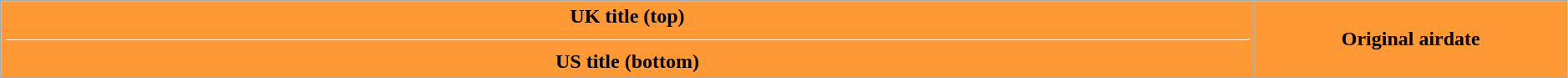<table class="wikitable plainrowheaders" width="99%" style="background:#FFFFFF;">
<tr>
<th style="background:#FF9933;">UK title (top) <hr> US title (bottom)</th>
<th width="20%" style="background:#FF9933;">Original airdate<br></th>
</tr>
</table>
